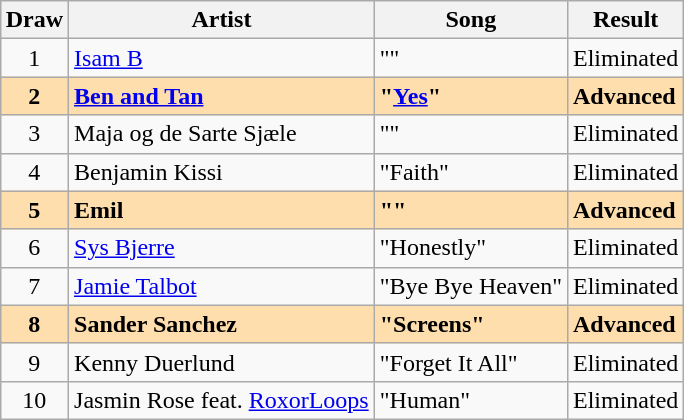<table class="sortable wikitable" style="margin: 1em auto 1em auto; text-align:center;">
<tr>
<th>Draw</th>
<th>Artist</th>
<th>Song</th>
<th>Result</th>
</tr>
<tr>
<td>1</td>
<td align="left"><a href='#'>Isam B</a></td>
<td align="left">""</td>
<td align="left">Eliminated</td>
</tr>
<tr style="font-weight:bold; background:NavajoWhite;">
<td>2</td>
<td align="left"><a href='#'>Ben and Tan</a></td>
<td align="left">"<a href='#'>Yes</a>"</td>
<td align="left">Advanced</td>
</tr>
<tr>
<td>3</td>
<td align="left">Maja og de Sarte Sjæle</td>
<td align="left">""</td>
<td align="left">Eliminated</td>
</tr>
<tr>
<td>4</td>
<td align="left">Benjamin Kissi</td>
<td align="left">"Faith"</td>
<td align="left">Eliminated</td>
</tr>
<tr style="font-weight:bold; background:NavajoWhite;">
<td>5</td>
<td align="left">Emil</td>
<td align="left">""</td>
<td align="left">Advanced</td>
</tr>
<tr>
<td>6</td>
<td align="left"><a href='#'>Sys Bjerre</a></td>
<td align="left">"Honestly"</td>
<td align="left">Eliminated</td>
</tr>
<tr>
<td>7</td>
<td align="left"><a href='#'>Jamie Talbot</a></td>
<td align="left">"Bye Bye Heaven"</td>
<td align="left">Eliminated</td>
</tr>
<tr style="font-weight:bold; background:NavajoWhite;">
<td>8</td>
<td align="left">Sander Sanchez</td>
<td align="left">"Screens"</td>
<td align="left">Advanced</td>
</tr>
<tr>
<td>9</td>
<td align="left">Kenny Duerlund</td>
<td align="left">"Forget It All"</td>
<td align="left">Eliminated</td>
</tr>
<tr>
<td>10</td>
<td align="left">Jasmin Rose feat. <a href='#'>RoxorLoops</a></td>
<td align="left">"Human"</td>
<td align="left">Eliminated</td>
</tr>
</table>
